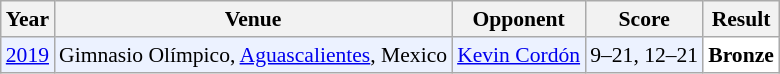<table class="sortable wikitable" style="font-size: 90%;">
<tr>
<th>Year</th>
<th>Venue</th>
<th>Opponent</th>
<th>Score</th>
<th>Result</th>
</tr>
<tr style="background:#ECF2FF">
<td align="center"><a href='#'>2019</a></td>
<td align="left">Gimnasio Olímpico, <a href='#'>Aguascalientes</a>, Mexico</td>
<td align="left"> <a href='#'>Kevin Cordón</a></td>
<td align="left">9–21, 12–21</td>
<td style="text-align:left; background:white"> <strong>Bronze</strong></td>
</tr>
</table>
